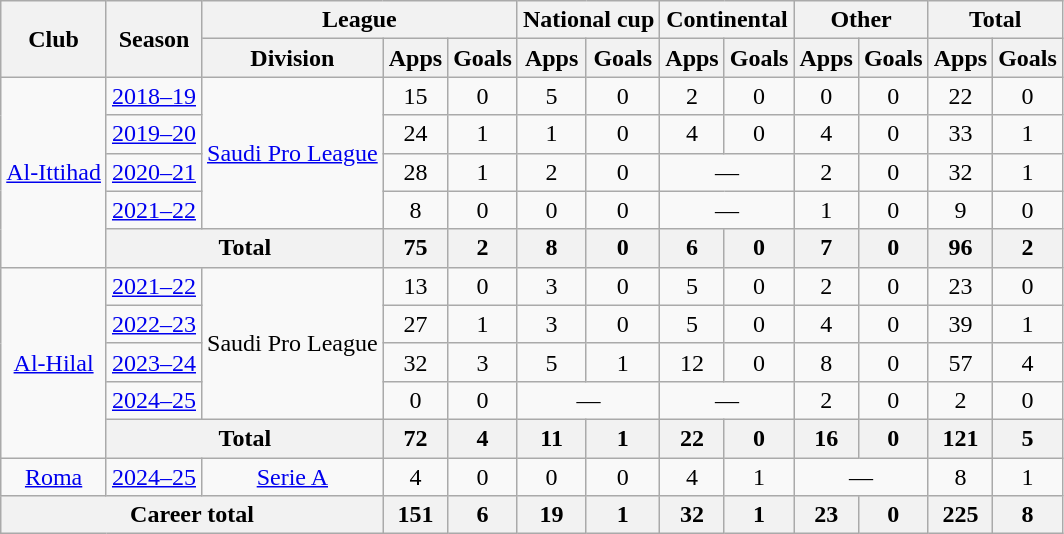<table class="wikitable" style="text-align: center">
<tr>
<th rowspan=2>Club</th>
<th rowspan=2>Season</th>
<th colspan=3>League</th>
<th colspan=2>National cup</th>
<th colspan=2>Continental</th>
<th colspan=2>Other</th>
<th colspan=2>Total</th>
</tr>
<tr>
<th>Division</th>
<th>Apps</th>
<th>Goals</th>
<th>Apps</th>
<th>Goals</th>
<th>Apps</th>
<th>Goals</th>
<th>Apps</th>
<th>Goals</th>
<th>Apps</th>
<th>Goals</th>
</tr>
<tr>
<td rowspan=5><a href='#'>Al-Ittihad</a></td>
<td><a href='#'>2018–19</a></td>
<td rowspan=4><a href='#'>Saudi Pro League</a></td>
<td>15</td>
<td>0</td>
<td>5</td>
<td>0</td>
<td>2</td>
<td>0</td>
<td>0</td>
<td>0</td>
<td>22</td>
<td>0</td>
</tr>
<tr>
<td><a href='#'>2019–20</a></td>
<td>24</td>
<td>1</td>
<td>1</td>
<td>0</td>
<td>4</td>
<td>0</td>
<td>4</td>
<td>0</td>
<td>33</td>
<td>1</td>
</tr>
<tr>
<td><a href='#'>2020–21</a></td>
<td>28</td>
<td>1</td>
<td>2</td>
<td>0</td>
<td colspan=2>—</td>
<td>2</td>
<td>0</td>
<td>32</td>
<td>1</td>
</tr>
<tr>
<td><a href='#'>2021–22</a></td>
<td>8</td>
<td>0</td>
<td>0</td>
<td>0</td>
<td colspan=2>—</td>
<td>1</td>
<td>0</td>
<td>9</td>
<td>0</td>
</tr>
<tr>
<th colspan=2>Total</th>
<th>75</th>
<th>2</th>
<th>8</th>
<th>0</th>
<th>6</th>
<th>0</th>
<th>7</th>
<th>0</th>
<th>96</th>
<th>2</th>
</tr>
<tr>
<td rowspan=5><a href='#'>Al-Hilal</a></td>
<td><a href='#'>2021–22</a></td>
<td rowspan=4>Saudi Pro League</td>
<td>13</td>
<td>0</td>
<td>3</td>
<td>0</td>
<td>5</td>
<td>0</td>
<td>2</td>
<td>0</td>
<td>23</td>
<td>0</td>
</tr>
<tr>
<td><a href='#'>2022–23</a></td>
<td>27</td>
<td>1</td>
<td>3</td>
<td>0</td>
<td>5</td>
<td>0</td>
<td>4</td>
<td>0</td>
<td>39</td>
<td>1</td>
</tr>
<tr>
<td><a href='#'>2023–24</a></td>
<td>32</td>
<td>3</td>
<td>5</td>
<td>1</td>
<td>12</td>
<td>0</td>
<td>8</td>
<td>0</td>
<td>57</td>
<td>4</td>
</tr>
<tr>
<td><a href='#'>2024–25</a></td>
<td>0</td>
<td>0</td>
<td colspan=2>—</td>
<td colspan=2>—</td>
<td>2</td>
<td>0</td>
<td>2</td>
<td>0</td>
</tr>
<tr>
<th colspan=2>Total</th>
<th>72</th>
<th>4</th>
<th>11</th>
<th>1</th>
<th>22</th>
<th>0</th>
<th>16</th>
<th>0</th>
<th>121</th>
<th>5</th>
</tr>
<tr>
<td><a href='#'>Roma</a></td>
<td><a href='#'>2024–25</a></td>
<td><a href='#'>Serie A</a></td>
<td>4</td>
<td>0</td>
<td>0</td>
<td>0</td>
<td>4</td>
<td>1</td>
<td colspan=2>—</td>
<td>8</td>
<td>1</td>
</tr>
<tr>
<th colspan=3>Career total</th>
<th>151</th>
<th>6</th>
<th>19</th>
<th>1</th>
<th>32</th>
<th>1</th>
<th>23</th>
<th>0</th>
<th>225</th>
<th>8</th>
</tr>
</table>
